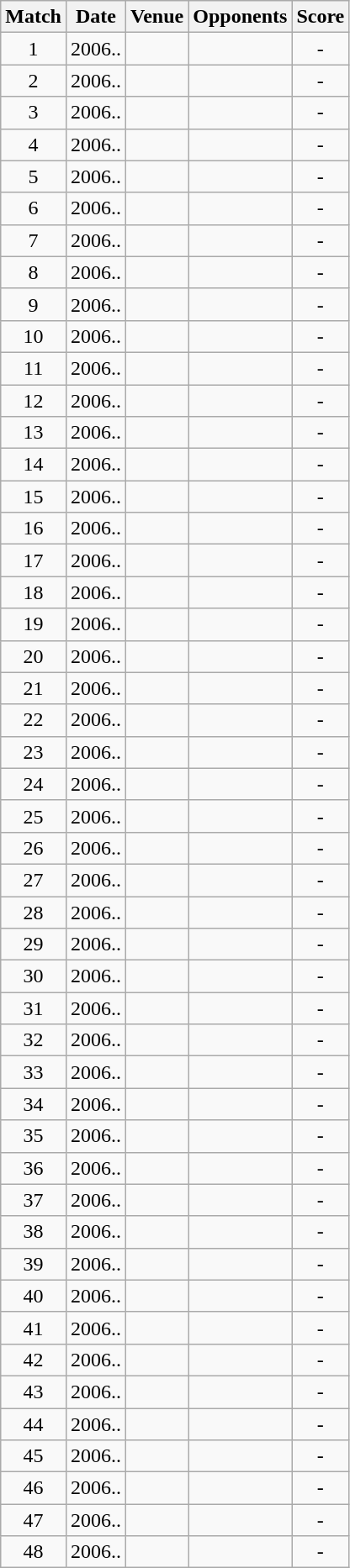<table class="wikitable" style="text-align:center;">
<tr>
<th>Match</th>
<th>Date</th>
<th>Venue</th>
<th>Opponents</th>
<th>Score</th>
</tr>
<tr>
<td>1</td>
<td>2006..</td>
<td></td>
<td></td>
<td>-</td>
</tr>
<tr>
<td>2</td>
<td>2006..</td>
<td></td>
<td></td>
<td>-</td>
</tr>
<tr>
<td>3</td>
<td>2006..</td>
<td></td>
<td></td>
<td>-</td>
</tr>
<tr>
<td>4</td>
<td>2006..</td>
<td></td>
<td></td>
<td>-</td>
</tr>
<tr>
<td>5</td>
<td>2006..</td>
<td></td>
<td></td>
<td>-</td>
</tr>
<tr>
<td>6</td>
<td>2006..</td>
<td></td>
<td></td>
<td>-</td>
</tr>
<tr>
<td>7</td>
<td>2006..</td>
<td></td>
<td></td>
<td>-</td>
</tr>
<tr>
<td>8</td>
<td>2006..</td>
<td></td>
<td></td>
<td>-</td>
</tr>
<tr>
<td>9</td>
<td>2006..</td>
<td></td>
<td></td>
<td>-</td>
</tr>
<tr>
<td>10</td>
<td>2006..</td>
<td></td>
<td></td>
<td>-</td>
</tr>
<tr>
<td>11</td>
<td>2006..</td>
<td></td>
<td></td>
<td>-</td>
</tr>
<tr>
<td>12</td>
<td>2006..</td>
<td></td>
<td></td>
<td>-</td>
</tr>
<tr>
<td>13</td>
<td>2006..</td>
<td></td>
<td></td>
<td>-</td>
</tr>
<tr>
<td>14</td>
<td>2006..</td>
<td></td>
<td></td>
<td>-</td>
</tr>
<tr>
<td>15</td>
<td>2006..</td>
<td></td>
<td></td>
<td>-</td>
</tr>
<tr>
<td>16</td>
<td>2006..</td>
<td></td>
<td></td>
<td>-</td>
</tr>
<tr>
<td>17</td>
<td>2006..</td>
<td></td>
<td></td>
<td>-</td>
</tr>
<tr>
<td>18</td>
<td>2006..</td>
<td></td>
<td></td>
<td>-</td>
</tr>
<tr>
<td>19</td>
<td>2006..</td>
<td></td>
<td></td>
<td>-</td>
</tr>
<tr>
<td>20</td>
<td>2006..</td>
<td></td>
<td></td>
<td>-</td>
</tr>
<tr>
<td>21</td>
<td>2006..</td>
<td></td>
<td></td>
<td>-</td>
</tr>
<tr>
<td>22</td>
<td>2006..</td>
<td></td>
<td></td>
<td>-</td>
</tr>
<tr>
<td>23</td>
<td>2006..</td>
<td></td>
<td></td>
<td>-</td>
</tr>
<tr>
<td>24</td>
<td>2006..</td>
<td></td>
<td></td>
<td>-</td>
</tr>
<tr>
<td>25</td>
<td>2006..</td>
<td></td>
<td></td>
<td>-</td>
</tr>
<tr>
<td>26</td>
<td>2006..</td>
<td></td>
<td></td>
<td>-</td>
</tr>
<tr>
<td>27</td>
<td>2006..</td>
<td></td>
<td></td>
<td>-</td>
</tr>
<tr>
<td>28</td>
<td>2006..</td>
<td></td>
<td></td>
<td>-</td>
</tr>
<tr>
<td>29</td>
<td>2006..</td>
<td></td>
<td></td>
<td>-</td>
</tr>
<tr>
<td>30</td>
<td>2006..</td>
<td></td>
<td></td>
<td>-</td>
</tr>
<tr>
<td>31</td>
<td>2006..</td>
<td></td>
<td></td>
<td>-</td>
</tr>
<tr>
<td>32</td>
<td>2006..</td>
<td></td>
<td></td>
<td>-</td>
</tr>
<tr>
<td>33</td>
<td>2006..</td>
<td></td>
<td></td>
<td>-</td>
</tr>
<tr>
<td>34</td>
<td>2006..</td>
<td></td>
<td></td>
<td>-</td>
</tr>
<tr>
<td>35</td>
<td>2006..</td>
<td></td>
<td></td>
<td>-</td>
</tr>
<tr>
<td>36</td>
<td>2006..</td>
<td></td>
<td></td>
<td>-</td>
</tr>
<tr>
<td>37</td>
<td>2006..</td>
<td></td>
<td></td>
<td>-</td>
</tr>
<tr>
<td>38</td>
<td>2006..</td>
<td></td>
<td></td>
<td>-</td>
</tr>
<tr>
<td>39</td>
<td>2006..</td>
<td></td>
<td></td>
<td>-</td>
</tr>
<tr>
<td>40</td>
<td>2006..</td>
<td></td>
<td></td>
<td>-</td>
</tr>
<tr>
<td>41</td>
<td>2006..</td>
<td></td>
<td></td>
<td>-</td>
</tr>
<tr>
<td>42</td>
<td>2006..</td>
<td></td>
<td></td>
<td>-</td>
</tr>
<tr>
<td>43</td>
<td>2006..</td>
<td></td>
<td></td>
<td>-</td>
</tr>
<tr>
<td>44</td>
<td>2006..</td>
<td></td>
<td></td>
<td>-</td>
</tr>
<tr>
<td>45</td>
<td>2006..</td>
<td></td>
<td></td>
<td>-</td>
</tr>
<tr>
<td>46</td>
<td>2006..</td>
<td></td>
<td></td>
<td>-</td>
</tr>
<tr>
<td>47</td>
<td>2006..</td>
<td></td>
<td></td>
<td>-</td>
</tr>
<tr>
<td>48</td>
<td>2006..</td>
<td></td>
<td></td>
<td>-</td>
</tr>
</table>
